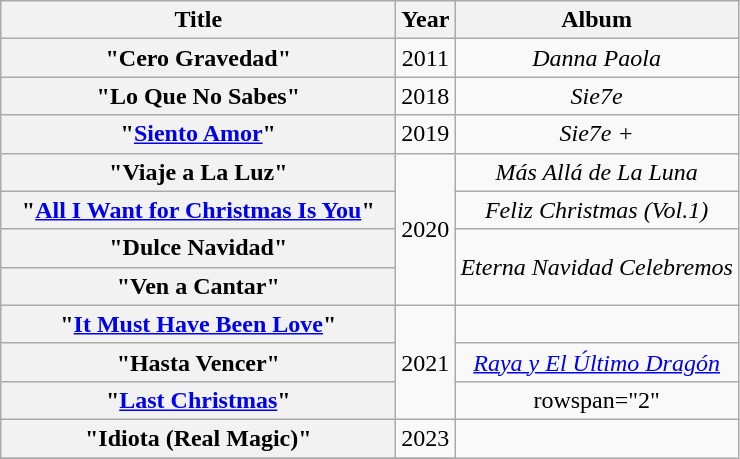<table class="wikitable plainrowheaders" style="text-align:center;">
<tr>
<th scope="col" style="width:16em;">Title</th>
<th scope="col">Year</th>
<th scope="col">Album</th>
</tr>
<tr>
<th scope="row">"Cero Gravedad"</th>
<td>2011</td>
<td><em>Danna Paola</em></td>
</tr>
<tr>
<th scope="row">"Lo Que No Sabes"</th>
<td>2018</td>
<td><em>Sie7e</em></td>
</tr>
<tr>
<th scope="row">"<a href='#'>Siento Amor</a>"</th>
<td>2019</td>
<td><em>Sie7e +</em></td>
</tr>
<tr>
<th scope="row">"Viaje a La Luz"</th>
<td rowspan="4">2020</td>
<td><em>Más Allá de La Luna</em></td>
</tr>
<tr>
<th scope="row">"<a href='#'>All I Want for Christmas Is You</a>"</th>
<td><em>Feliz Christmas (Vol.1)</em></td>
</tr>
<tr>
<th scope="row">"Dulce Navidad"<br></th>
<td rowspan="2"><em>Eterna Navidad Celebremos</em></td>
</tr>
<tr>
<th scope="row">"Ven a Cantar" <br></th>
</tr>
<tr>
<th scope="row">"<a href='#'>It Must Have Been Love</a>"  <br></th>
<td rowspan="3">2021</td>
<td></td>
</tr>
<tr>
<th scope="row">"Hasta Vencer"</th>
<td><em><a href='#'>Raya y El Último Dragón</a></em></td>
</tr>
<tr>
<th scope="row">"<a href='#'>Last Christmas</a>"</th>
<td>rowspan="2" </td>
</tr>
<tr>
<th scope="row">"Idiota (Real Magic)"<br></th>
<td>2023</td>
</tr>
<tr>
</tr>
</table>
